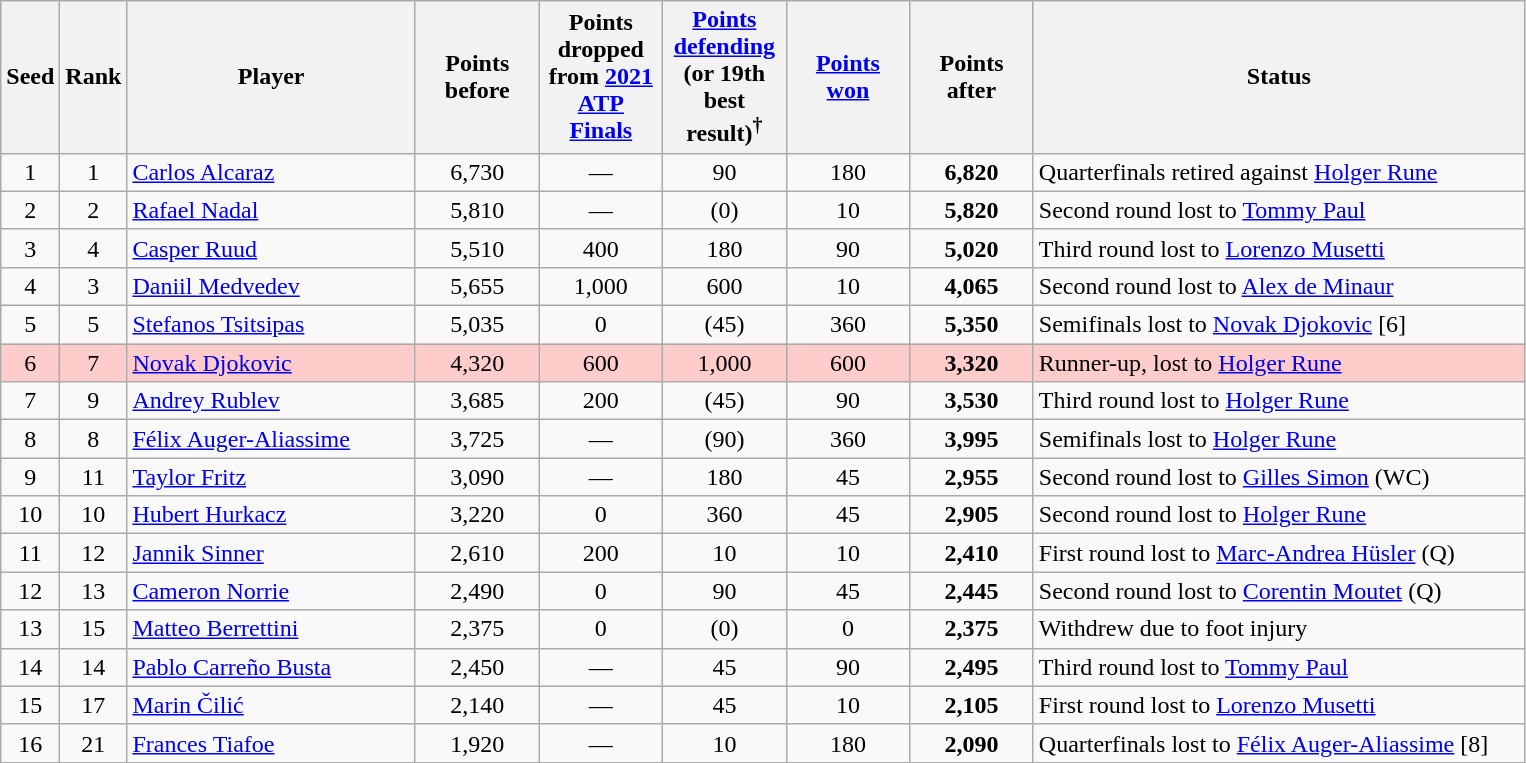<table class="wikitable sortable">
<tr>
<th style="width:30px;">Seed</th>
<th style="width:30px;">Rank</th>
<th style="width:185px;">Player</th>
<th style="width:75px;">Points before</th>
<th style="width:75px;">Points dropped from <a href='#'>2021 ATP Finals</a></th>
<th style="width:75px;"><a href='#'>Points defending</a> (or 19th best result)<sup>†</sup></th>
<th style="width:75px;"><a href='#'>Points won</a></th>
<th style="width:75px;">Points after</th>
<th style="width:320px;">Status</th>
</tr>
<tr>
<td style="text-align:center;">1</td>
<td style="text-align:center;">1</td>
<td> <a href='#'>Carlos Alcaraz</a></td>
<td style="text-align:center;">6,730</td>
<td style="text-align:center;">—</td>
<td style="text-align:center;">90</td>
<td style="text-align:center;">180</td>
<td style="text-align:center;"><strong>6,820</strong></td>
<td>Quarterfinals retired against  <a href='#'>Holger Rune</a></td>
</tr>
<tr>
<td style="text-align:center;">2</td>
<td style="text-align:center;">2</td>
<td> <a href='#'>Rafael Nadal</a></td>
<td style="text-align:center;">5,810</td>
<td style="text-align:center;">—</td>
<td style="text-align:center;">(0)</td>
<td style="text-align:center;">10</td>
<td style="text-align:center;"><strong>5,820</strong></td>
<td>Second round lost to  <a href='#'>Tommy Paul</a></td>
</tr>
<tr>
<td style="text-align:center;">3</td>
<td style="text-align:center;">4</td>
<td> <a href='#'>Casper Ruud</a></td>
<td style="text-align:center;">5,510</td>
<td style="text-align:center;">400</td>
<td style="text-align:center;">180</td>
<td style="text-align:center;">90</td>
<td style="text-align:center;"><strong>5,020</strong></td>
<td>Third round lost to  <a href='#'>Lorenzo Musetti</a></td>
</tr>
<tr>
<td style="text-align:center;">4</td>
<td style="text-align:center;">3</td>
<td> <a href='#'>Daniil Medvedev</a></td>
<td style="text-align:center;">5,655</td>
<td style="text-align:center;">1,000</td>
<td style="text-align:center;">600</td>
<td style="text-align:center;">10</td>
<td style="text-align:center;"><strong>4,065</strong></td>
<td>Second round lost to  <a href='#'>Alex de Minaur</a></td>
</tr>
<tr>
<td style="text-align:center;">5</td>
<td style="text-align:center;">5</td>
<td> <a href='#'>Stefanos Tsitsipas</a></td>
<td style="text-align:center;">5,035</td>
<td style="text-align:center;">0</td>
<td style="text-align:center;">(45)</td>
<td style="text-align:center;">360</td>
<td style="text-align:center;"><strong>5,350</strong></td>
<td>Semifinals lost to  <a href='#'>Novak Djokovic</a> [6]</td>
</tr>
<tr bgcolor=#fcc>
<td style="text-align:center;">6</td>
<td style="text-align:center;">7</td>
<td> <a href='#'>Novak Djokovic</a></td>
<td style="text-align:center;">4,320</td>
<td style="text-align:center;">600</td>
<td style="text-align:center;">1,000</td>
<td style="text-align:center;">600</td>
<td style="text-align:center;"><strong>3,320</strong></td>
<td>Runner-up, lost to  <a href='#'>Holger Rune</a></td>
</tr>
<tr>
<td style="text-align:center;">7</td>
<td style="text-align:center;">9</td>
<td> <a href='#'>Andrey Rublev</a></td>
<td style="text-align:center;">3,685</td>
<td style="text-align:center;">200</td>
<td style="text-align:center;">(45)</td>
<td style="text-align:center;">90</td>
<td style="text-align:center;"><strong>3,530</strong></td>
<td>Third round lost to  <a href='#'>Holger Rune</a></td>
</tr>
<tr>
<td style="text-align:center;">8</td>
<td style="text-align:center;">8</td>
<td> <a href='#'>Félix Auger-Aliassime</a></td>
<td style="text-align:center;">3,725</td>
<td style="text-align:center;">—</td>
<td style="text-align:center;">(90)</td>
<td style="text-align:center;">360</td>
<td style="text-align:center;"><strong>3,995</strong></td>
<td>Semifinals lost to  <a href='#'>Holger Rune</a></td>
</tr>
<tr>
<td style="text-align:center;">9</td>
<td style="text-align:center;">11</td>
<td> <a href='#'>Taylor Fritz</a></td>
<td style="text-align:center;">3,090</td>
<td style="text-align:center;">—</td>
<td style="text-align:center;">180</td>
<td style="text-align:center;">45</td>
<td style="text-align:center;"><strong>2,955</strong></td>
<td>Second round lost to  <a href='#'>Gilles Simon</a> (WC)</td>
</tr>
<tr>
<td style="text-align:center;">10</td>
<td style="text-align:center;">10</td>
<td> <a href='#'>Hubert Hurkacz</a></td>
<td style="text-align:center;">3,220</td>
<td style="text-align:center;">0</td>
<td style="text-align:center;">360</td>
<td style="text-align:center;">45</td>
<td style="text-align:center;"><strong>2,905</strong></td>
<td>Second round lost to  <a href='#'>Holger Rune</a></td>
</tr>
<tr>
<td style="text-align:center;">11</td>
<td style="text-align:center;">12</td>
<td> <a href='#'>Jannik Sinner</a></td>
<td style="text-align:center;">2,610</td>
<td style="text-align:center;">200</td>
<td style="text-align:center;">10</td>
<td style="text-align:center;">10</td>
<td style="text-align:center;"><strong>2,410</strong></td>
<td>First round lost to  <a href='#'>Marc-Andrea Hüsler</a> (Q)</td>
</tr>
<tr>
<td style="text-align:center;">12</td>
<td style="text-align:center;">13</td>
<td> <a href='#'>Cameron Norrie</a></td>
<td style="text-align:center;">2,490</td>
<td style="text-align:center;">0</td>
<td style="text-align:center;">90</td>
<td style="text-align:center;">45</td>
<td style="text-align:center;"><strong>2,445</strong></td>
<td>Second round lost to  <a href='#'>Corentin Moutet</a> (Q)</td>
</tr>
<tr>
<td style="text-align:center;">13</td>
<td style="text-align:center;">15</td>
<td> <a href='#'>Matteo Berrettini</a></td>
<td style="text-align:center;">2,375</td>
<td style="text-align:center;">0</td>
<td style="text-align:center;">(0)</td>
<td style="text-align:center;">0</td>
<td style="text-align:center;"><strong>2,375</strong></td>
<td>Withdrew due to foot injury</td>
</tr>
<tr>
<td style="text-align:center;">14</td>
<td style="text-align:center;">14</td>
<td> <a href='#'>Pablo Carreño Busta</a></td>
<td style="text-align:center;">2,450</td>
<td style="text-align:center;">—</td>
<td style="text-align:center;">45</td>
<td style="text-align:center;">90</td>
<td style="text-align:center;"><strong>2,495</strong></td>
<td>Third round lost to  <a href='#'>Tommy Paul</a></td>
</tr>
<tr>
<td style="text-align:center;">15</td>
<td style="text-align:center;">17</td>
<td> <a href='#'>Marin Čilić</a></td>
<td style="text-align:center;">2,140</td>
<td style="text-align:center;">—</td>
<td style="text-align:center;">45</td>
<td style="text-align:center;">10</td>
<td style="text-align:center;"><strong>2,105</strong></td>
<td>First round lost to  <a href='#'>Lorenzo Musetti</a></td>
</tr>
<tr>
<td style="text-align:center;">16</td>
<td style="text-align:center;">21</td>
<td> <a href='#'>Frances Tiafoe</a></td>
<td style="text-align:center;">1,920</td>
<td style="text-align:center;">—</td>
<td style="text-align:center;">10</td>
<td style="text-align:center;">180</td>
<td style="text-align:center;"><strong>2,090</strong></td>
<td>Quarterfinals lost to  <a href='#'>Félix Auger-Aliassime</a> [8]</td>
</tr>
</table>
